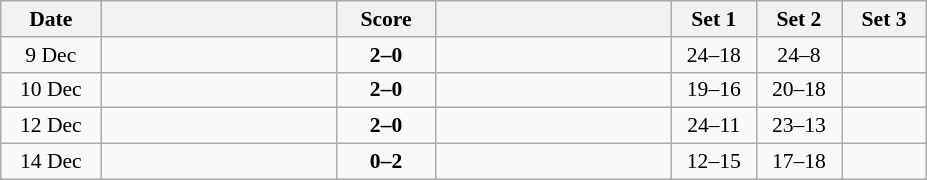<table class="wikitable" style="text-align: center; font-size:90% ">
<tr>
<th width="60">Date</th>
<th align="right" width="150"></th>
<th width="60">Score</th>
<th align="left" width="150"></th>
<th width="50">Set 1</th>
<th width="50">Set 2</th>
<th width="50">Set 3</th>
</tr>
<tr>
<td>9 Dec</td>
<td align=right><strong></strong></td>
<td align=center><strong>2–0</strong></td>
<td align=left></td>
<td>24–18</td>
<td>24–8</td>
<td></td>
</tr>
<tr>
<td>10 Dec</td>
<td align=right><strong></strong></td>
<td align=center><strong>2–0</strong></td>
<td align=left></td>
<td>19–16</td>
<td>20–18</td>
<td></td>
</tr>
<tr>
<td>12 Dec</td>
<td align=right></td>
<td align=center><strong>2–0</strong></td>
<td align=left></td>
<td>24–11</td>
<td>23–13</td>
<td></td>
</tr>
<tr>
<td>14 Dec</td>
<td align=right></td>
<td align=center><strong>0–2</strong></td>
<td align=left><strong></strong></td>
<td>12–15</td>
<td>17–18</td>
<td></td>
</tr>
</table>
